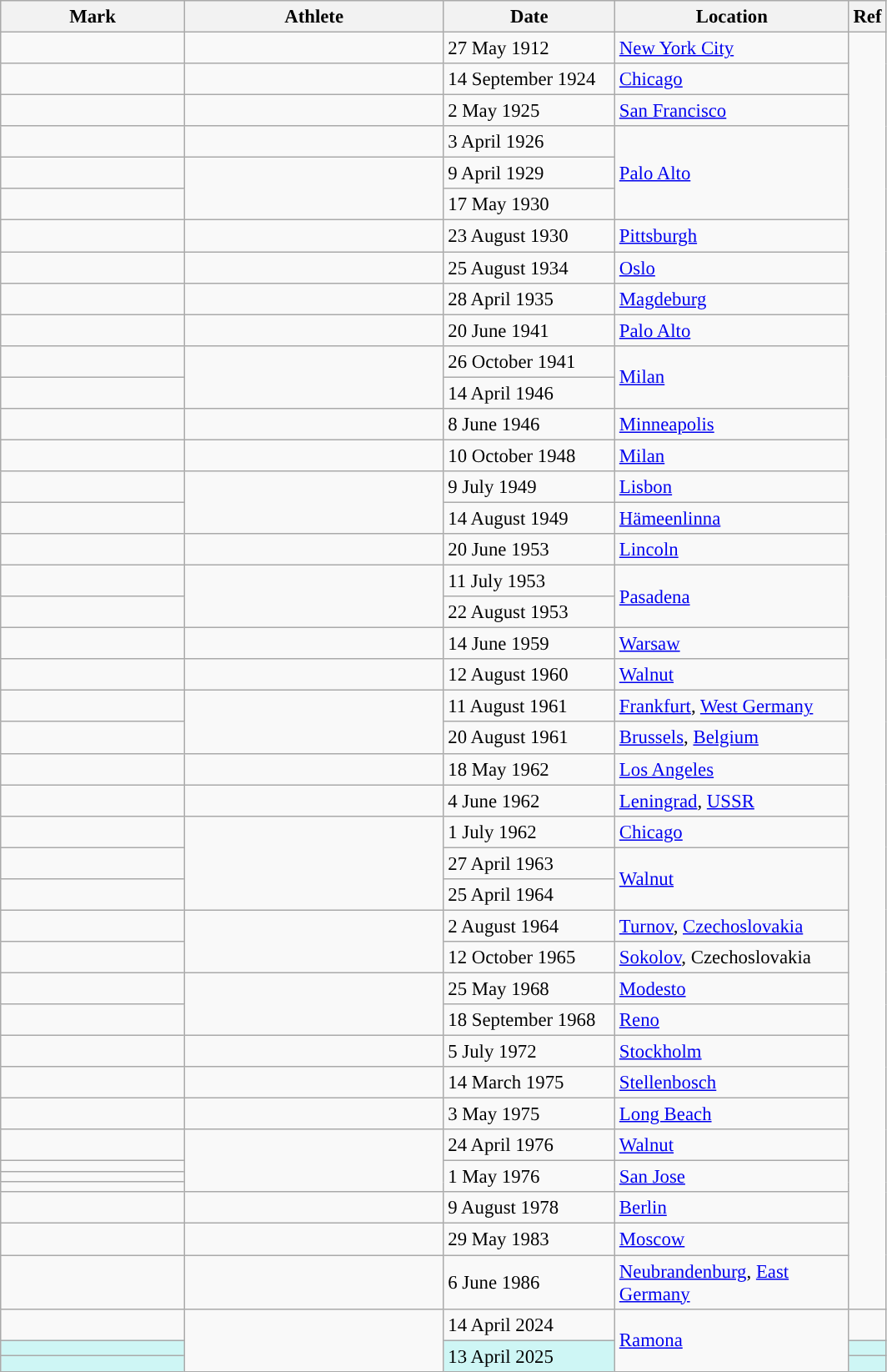<table class="wikitable sortable" style="font-size:95%;">
<tr>
<th width="140">Mark</th>
<th width="200">Athlete</th>
<th width="130">Date</th>
<th width="180">Location</th>
<th width="15">Ref</th>
</tr>
<tr>
<td></td>
<td></td>
<td>27 May 1912</td>
<td><a href='#'>New York City</a></td>
</tr>
<tr>
<td></td>
<td></td>
<td>14 September 1924</td>
<td><a href='#'>Chicago</a></td>
</tr>
<tr>
<td></td>
<td></td>
<td>2 May 1925</td>
<td><a href='#'>San Francisco</a></td>
</tr>
<tr>
<td></td>
<td></td>
<td>3 April 1926</td>
<td rowspan="3"><a href='#'>Palo Alto</a></td>
</tr>
<tr>
<td></td>
<td rowspan="2"></td>
<td>9 April 1929</td>
</tr>
<tr>
<td></td>
<td>17 May 1930</td>
</tr>
<tr>
<td></td>
<td></td>
<td>23 August 1930</td>
<td><a href='#'>Pittsburgh</a></td>
</tr>
<tr>
<td></td>
<td></td>
<td>25 August 1934</td>
<td><a href='#'>Oslo</a></td>
</tr>
<tr>
<td></td>
<td></td>
<td>28 April 1935</td>
<td><a href='#'>Magdeburg</a></td>
</tr>
<tr>
<td></td>
<td></td>
<td>20 June 1941</td>
<td><a href='#'>Palo Alto</a></td>
</tr>
<tr>
<td></td>
<td rowspan="2"></td>
<td>26 October 1941</td>
<td rowspan="2"><a href='#'>Milan</a></td>
</tr>
<tr>
<td></td>
<td>14 April 1946</td>
</tr>
<tr>
<td></td>
<td></td>
<td>8 June 1946</td>
<td><a href='#'>Minneapolis</a></td>
</tr>
<tr>
<td></td>
<td></td>
<td>10 October 1948</td>
<td><a href='#'>Milan</a></td>
</tr>
<tr>
<td></td>
<td rowspan="2"></td>
<td>9 July 1949</td>
<td><a href='#'>Lisbon</a></td>
</tr>
<tr>
<td></td>
<td>14 August 1949</td>
<td><a href='#'>Hämeenlinna</a></td>
</tr>
<tr>
<td></td>
<td></td>
<td>20 June 1953</td>
<td><a href='#'>Lincoln</a></td>
</tr>
<tr>
<td></td>
<td rowspan="2"></td>
<td>11 July 1953</td>
<td rowspan="2"><a href='#'>Pasadena</a></td>
</tr>
<tr>
<td></td>
<td>22 August 1953</td>
</tr>
<tr>
<td></td>
<td></td>
<td>14 June 1959</td>
<td><a href='#'>Warsaw</a></td>
</tr>
<tr>
<td></td>
<td></td>
<td>12 August 1960</td>
<td><a href='#'>Walnut</a></td>
</tr>
<tr>
<td></td>
<td rowspan="2"></td>
<td>11 August 1961</td>
<td><a href='#'>Frankfurt</a>, <a href='#'>West Germany</a></td>
</tr>
<tr>
<td></td>
<td>20 August 1961</td>
<td><a href='#'>Brussels</a>, <a href='#'>Belgium</a></td>
</tr>
<tr>
<td></td>
<td></td>
<td>18 May 1962</td>
<td><a href='#'>Los Angeles</a></td>
</tr>
<tr>
<td></td>
<td></td>
<td>4 June 1962</td>
<td><a href='#'>Leningrad</a>, <a href='#'>USSR</a></td>
</tr>
<tr>
<td></td>
<td rowspan="3"></td>
<td>1 July 1962</td>
<td><a href='#'>Chicago</a></td>
</tr>
<tr>
<td></td>
<td>27 April 1963</td>
<td rowspan="2"><a href='#'>Walnut</a></td>
</tr>
<tr>
<td></td>
<td>25 April 1964</td>
</tr>
<tr>
<td></td>
<td rowspan="2"></td>
<td>2 August 1964</td>
<td><a href='#'>Turnov</a>, <a href='#'>Czechoslovakia</a></td>
</tr>
<tr>
<td></td>
<td>12 October 1965</td>
<td><a href='#'>Sokolov</a>, Czechoslovakia</td>
</tr>
<tr>
<td></td>
<td rowspan="2"></td>
<td>25 May 1968</td>
<td><a href='#'>Modesto</a></td>
</tr>
<tr>
<td> </td>
<td>18 September 1968</td>
<td><a href='#'>Reno</a></td>
</tr>
<tr>
<td></td>
<td></td>
<td>5 July 1972</td>
<td><a href='#'>Stockholm</a></td>
</tr>
<tr>
<td></td>
<td></td>
<td>14 March 1975</td>
<td><a href='#'>Stellenbosch</a></td>
</tr>
<tr>
<td></td>
<td></td>
<td>3 May 1975</td>
<td><a href='#'>Long Beach</a></td>
</tr>
<tr>
<td></td>
<td rowspan="4"></td>
<td>24 April 1976</td>
<td><a href='#'>Walnut</a></td>
</tr>
<tr>
<td></td>
<td rowspan="3">1 May 1976</td>
<td rowspan="3"><a href='#'>San Jose</a></td>
</tr>
<tr>
<td></td>
</tr>
<tr>
<td></td>
</tr>
<tr>
<td></td>
<td></td>
<td>9 August 1978</td>
<td><a href='#'>Berlin</a></td>
</tr>
<tr>
<td></td>
<td></td>
<td>29 May 1983</td>
<td><a href='#'>Moscow</a></td>
</tr>
<tr>
<td></td>
<td></td>
<td>6 June 1986</td>
<td><a href='#'>Neubrandenburg</a>, <a href='#'>East Germany</a></td>
</tr>
<tr>
<td></td>
<td rowspan="3"></td>
<td>14 April 2024</td>
<td rowspan="3"><a href='#'>Ramona</a></td>
<td></td>
</tr>
<tr style="background:#CEF6F5">
<td></td>
<td rowspan="2">13 April 2025</td>
<td></td>
</tr>
<tr style="background:#CEF6F5">
<td></td>
<td></td>
</tr>
</table>
